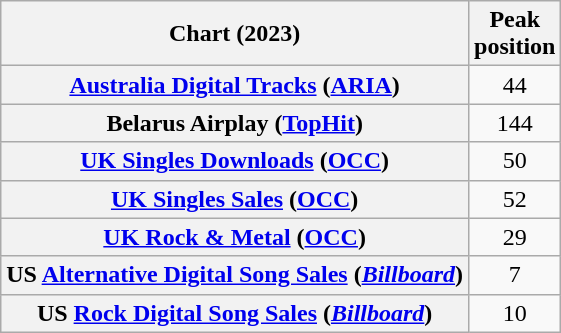<table class="wikitable sortable plainrowheaders" style="text-align:center">
<tr>
<th scope="col">Chart (2023)</th>
<th scope="col">Peak<br>position</th>
</tr>
<tr>
<th scope="row"><a href='#'>Australia Digital Tracks</a> (<a href='#'>ARIA</a>)</th>
<td>44</td>
</tr>
<tr>
<th scope="row">Belarus Airplay (<a href='#'>TopHit</a>)</th>
<td>144</td>
</tr>
<tr>
<th scope="row"><a href='#'>UK Singles Downloads</a> (<a href='#'>OCC</a>)</th>
<td>50</td>
</tr>
<tr>
<th scope="row"><a href='#'>UK Singles Sales</a> (<a href='#'>OCC</a>)</th>
<td>52</td>
</tr>
<tr>
<th scope="row"><a href='#'>UK Rock & Metal</a> (<a href='#'>OCC</a>)</th>
<td>29</td>
</tr>
<tr>
<th scope="row">US <a href='#'>Alternative Digital Song Sales</a> (<em><a href='#'>Billboard</a></em>)</th>
<td>7</td>
</tr>
<tr>
<th scope="row">US <a href='#'>Rock Digital Song Sales</a> (<em><a href='#'>Billboard</a></em>)</th>
<td>10</td>
</tr>
</table>
